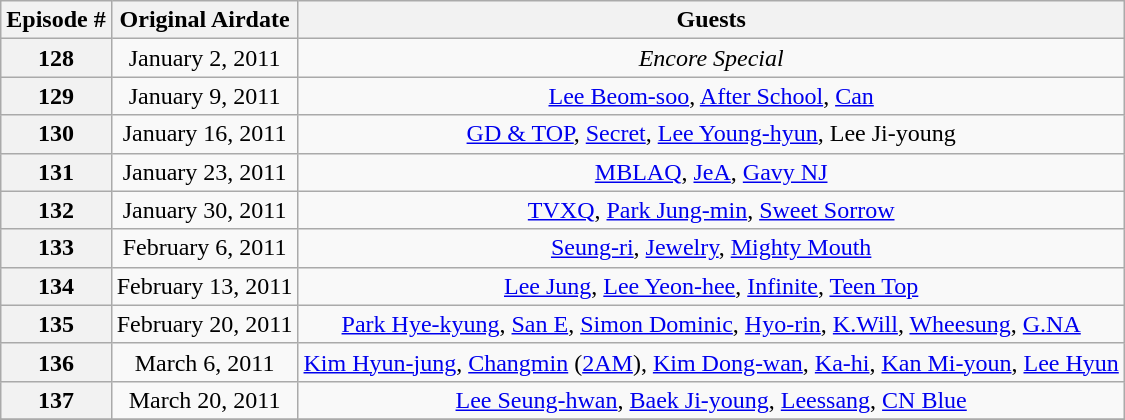<table class="wikitable" border="1" style="center">
<tr>
<th>Episode #</th>
<th>Original Airdate</th>
<th>Guests</th>
</tr>
<tr align="center">
<th>128</th>
<td>January 2, 2011</td>
<td><em>Encore Special</em></td>
</tr>
<tr align="center">
<th>129</th>
<td>January 9, 2011</td>
<td><a href='#'>Lee Beom-soo</a>, <a href='#'>After School</a>, <a href='#'>Can</a></td>
</tr>
<tr align="center">
<th>130</th>
<td>January 16, 2011</td>
<td><a href='#'>GD & TOP</a>, <a href='#'>Secret</a>, <a href='#'>Lee Young-hyun</a>, Lee Ji-young</td>
</tr>
<tr align="center">
<th>131</th>
<td>January 23, 2011</td>
<td><a href='#'>MBLAQ</a>, <a href='#'>JeA</a>, <a href='#'>Gavy NJ</a></td>
</tr>
<tr align="center">
<th>132</th>
<td>January 30, 2011</td>
<td><a href='#'>TVXQ</a>, <a href='#'>Park Jung-min</a>, <a href='#'>Sweet Sorrow</a></td>
</tr>
<tr align="center">
<th>133</th>
<td>February 6, 2011</td>
<td><a href='#'>Seung-ri</a>, <a href='#'>Jewelry</a>, <a href='#'>Mighty Mouth</a></td>
</tr>
<tr align="center">
<th>134</th>
<td>February 13, 2011</td>
<td><a href='#'>Lee Jung</a>, <a href='#'>Lee Yeon-hee</a>, <a href='#'>Infinite</a>, <a href='#'>Teen Top</a></td>
</tr>
<tr align="center">
<th>135</th>
<td>February 20, 2011</td>
<td><a href='#'>Park Hye-kyung</a>, <a href='#'>San E</a>, <a href='#'>Simon Dominic</a>, <a href='#'>Hyo-rin</a>, <a href='#'>K.Will</a>, <a href='#'>Wheesung</a>, <a href='#'>G.NA</a></td>
</tr>
<tr align="center">
<th>136</th>
<td>March 6, 2011</td>
<td><a href='#'>Kim Hyun-jung</a>, <a href='#'>Changmin</a> (<a href='#'>2AM</a>), <a href='#'>Kim Dong-wan</a>, <a href='#'>Ka-hi</a>, <a href='#'>Kan Mi-youn</a>, <a href='#'>Lee Hyun</a></td>
</tr>
<tr align="center">
<th>137</th>
<td>March 20, 2011</td>
<td><a href='#'>Lee Seung-hwan</a>, <a href='#'>Baek Ji-young</a>, <a href='#'>Leessang</a>, <a href='#'>CN Blue</a></td>
</tr>
<tr>
</tr>
</table>
